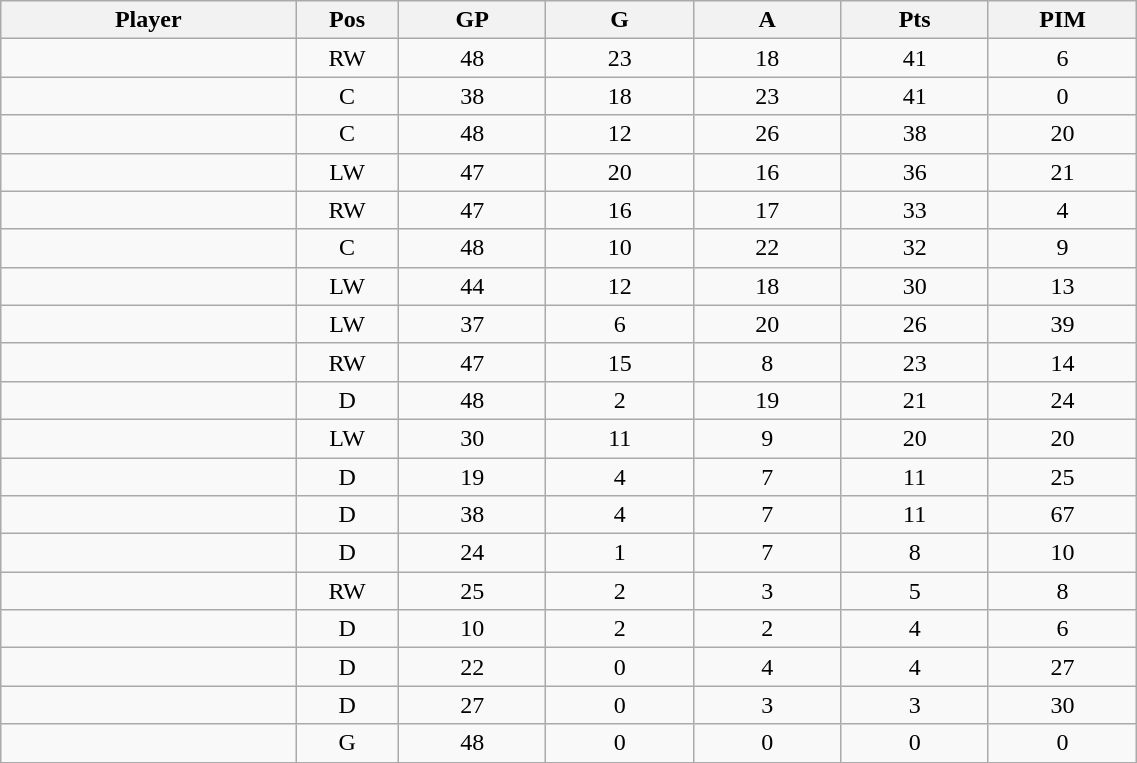<table class="wikitable sortable" width="60%">
<tr ALIGN="center">
<th bgcolor="#DDDDFF" width="10%">Player</th>
<th bgcolor="#DDDDFF" width="3%" title="Position">Pos</th>
<th bgcolor="#DDDDFF" width="5%" title="Games played">GP</th>
<th bgcolor="#DDDDFF" width="5%" title="Goals">G</th>
<th bgcolor="#DDDDFF" width="5%" title="Assists">A</th>
<th bgcolor="#DDDDFF" width="5%" title="Points">Pts</th>
<th bgcolor="#DDDDFF" width="5%" title="Penalties in Minutes">PIM</th>
</tr>
<tr align="center">
<td align="right"></td>
<td>RW</td>
<td>48</td>
<td>23</td>
<td>18</td>
<td>41</td>
<td>6</td>
</tr>
<tr align="center">
<td align="right"></td>
<td>C</td>
<td>38</td>
<td>18</td>
<td>23</td>
<td>41</td>
<td>0</td>
</tr>
<tr align="center">
<td align="right"></td>
<td>C</td>
<td>48</td>
<td>12</td>
<td>26</td>
<td>38</td>
<td>20</td>
</tr>
<tr align="center">
<td align="right"></td>
<td>LW</td>
<td>47</td>
<td>20</td>
<td>16</td>
<td>36</td>
<td>21</td>
</tr>
<tr align="center">
<td align="right"></td>
<td>RW</td>
<td>47</td>
<td>16</td>
<td>17</td>
<td>33</td>
<td>4</td>
</tr>
<tr align="center">
<td align="right"></td>
<td>C</td>
<td>48</td>
<td>10</td>
<td>22</td>
<td>32</td>
<td>9</td>
</tr>
<tr align="center">
<td align="right"></td>
<td>LW</td>
<td>44</td>
<td>12</td>
<td>18</td>
<td>30</td>
<td>13</td>
</tr>
<tr align="center">
<td align="right"></td>
<td>LW</td>
<td>37</td>
<td>6</td>
<td>20</td>
<td>26</td>
<td>39</td>
</tr>
<tr align="center">
<td align="right"></td>
<td>RW</td>
<td>47</td>
<td>15</td>
<td>8</td>
<td>23</td>
<td>14</td>
</tr>
<tr align="center">
<td align="right"></td>
<td>D</td>
<td>48</td>
<td>2</td>
<td>19</td>
<td>21</td>
<td>24</td>
</tr>
<tr align="center">
<td align="right"></td>
<td>LW</td>
<td>30</td>
<td>11</td>
<td>9</td>
<td>20</td>
<td>20</td>
</tr>
<tr align="center">
<td align="right"></td>
<td>D</td>
<td>19</td>
<td>4</td>
<td>7</td>
<td>11</td>
<td>25</td>
</tr>
<tr align="center">
<td align="right"></td>
<td>D</td>
<td>38</td>
<td>4</td>
<td>7</td>
<td>11</td>
<td>67</td>
</tr>
<tr align="center">
<td align="right"></td>
<td>D</td>
<td>24</td>
<td>1</td>
<td>7</td>
<td>8</td>
<td>10</td>
</tr>
<tr align="center">
<td align="right"></td>
<td>RW</td>
<td>25</td>
<td>2</td>
<td>3</td>
<td>5</td>
<td>8</td>
</tr>
<tr align="center">
<td align="right"></td>
<td>D</td>
<td>10</td>
<td>2</td>
<td>2</td>
<td>4</td>
<td>6</td>
</tr>
<tr align="center">
<td align="right"></td>
<td>D</td>
<td>22</td>
<td>0</td>
<td>4</td>
<td>4</td>
<td>27</td>
</tr>
<tr align="center">
<td align="right"></td>
<td>D</td>
<td>27</td>
<td>0</td>
<td>3</td>
<td>3</td>
<td>30</td>
</tr>
<tr align="center">
<td align="right"></td>
<td>G</td>
<td>48</td>
<td>0</td>
<td>0</td>
<td>0</td>
<td>0</td>
</tr>
</table>
